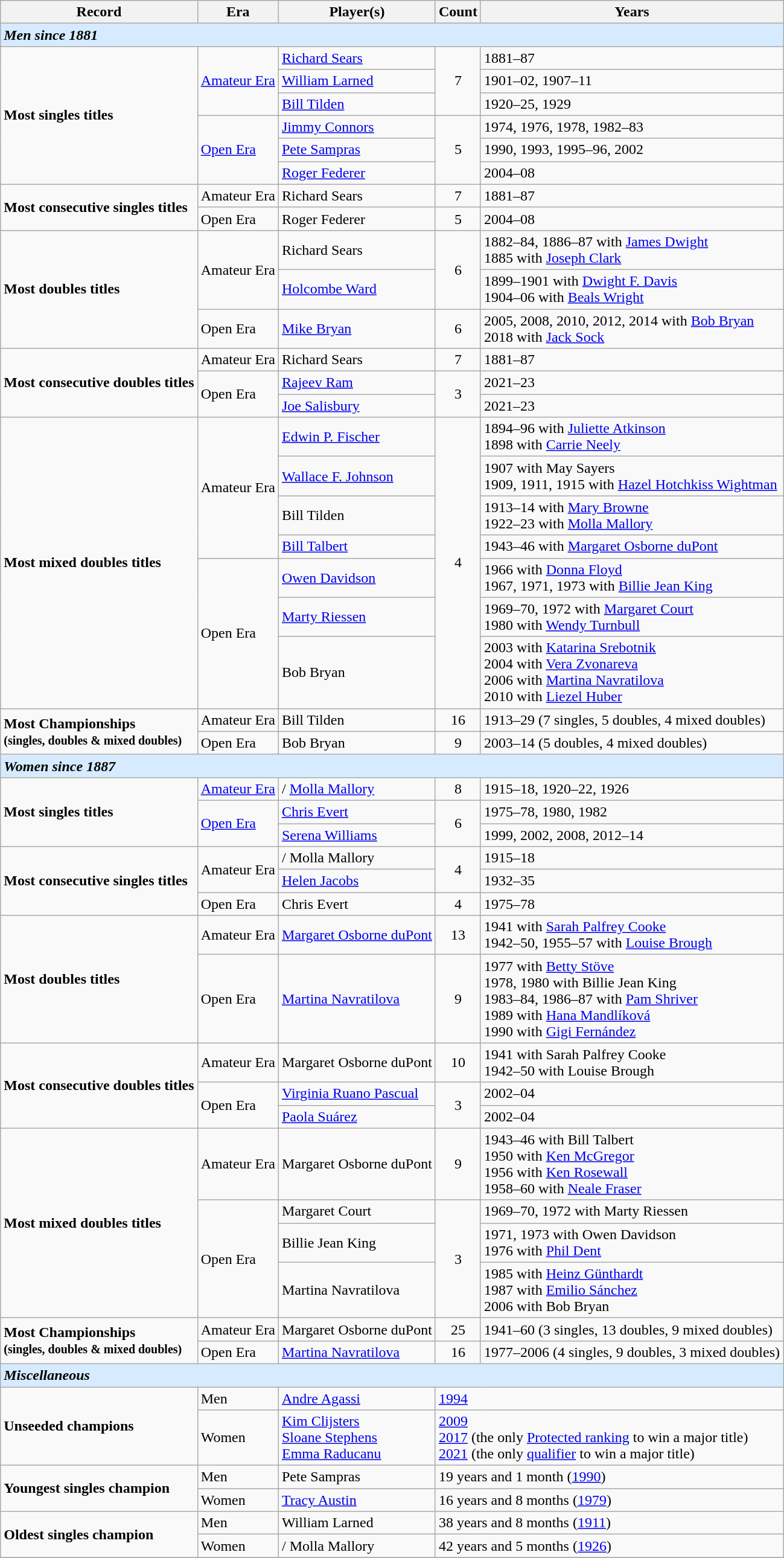<table class="wikitable">
<tr>
<th>Record</th>
<th>Era</th>
<th>Player(s)</th>
<th>Count</th>
<th>Years</th>
</tr>
<tr>
<td colspan=5 style="background: #d6ebff;"><strong><em>Men since 1881</em></strong></td>
</tr>
<tr>
<td rowspan="6"><strong>Most singles titles</strong></td>
<td rowspan="3"><a href='#'>Amateur Era</a></td>
<td> <a href='#'>Richard Sears</a></td>
<td rowspan=3 style="text-align: center;">7</td>
<td>1881–87</td>
</tr>
<tr>
<td> <a href='#'>William Larned</a></td>
<td>1901–02, 1907–11</td>
</tr>
<tr>
<td> <a href='#'>Bill Tilden</a></td>
<td>1920–25, 1929</td>
</tr>
<tr>
<td rowspan="3"><a href='#'>Open Era</a></td>
<td> <a href='#'>Jimmy Connors</a></td>
<td rowspan=3 style="text-align: center;">5</td>
<td>1974, 1976, 1978, 1982–83</td>
</tr>
<tr>
<td> <a href='#'>Pete Sampras</a></td>
<td>1990, 1993, 1995–96, 2002</td>
</tr>
<tr>
<td> <a href='#'>Roger Federer</a></td>
<td>2004–08</td>
</tr>
<tr>
<td rowspan="2"><strong>Most consecutive singles titles</strong></td>
<td>Amateur Era</td>
<td> Richard Sears</td>
<td style="text-align: center;">7</td>
<td>1881–87</td>
</tr>
<tr>
<td>Open Era</td>
<td> Roger Federer</td>
<td style="text-align: center;">5</td>
<td>2004–08</td>
</tr>
<tr>
<td rowspan="3"><strong>Most doubles titles</strong></td>
<td rowspan="2">Amateur Era</td>
<td> Richard Sears</td>
<td rowspan=2 style="text-align: center;">6</td>
<td>1882–84, 1886–87 with <a href='#'>James Dwight</a><br>1885 with <a href='#'>Joseph Clark</a></td>
</tr>
<tr>
<td> <a href='#'>Holcombe Ward</a></td>
<td>1899–1901 with <a href='#'>Dwight F. Davis</a><br>1904–06 with <a href='#'>Beals Wright</a></td>
</tr>
<tr>
<td>Open Era</td>
<td> <a href='#'>Mike Bryan</a></td>
<td style="text-align: center;">6</td>
<td>2005, 2008, 2010, 2012, 2014 with <a href='#'>Bob Bryan</a><br>2018 with <a href='#'>Jack Sock</a></td>
</tr>
<tr>
<td rowspan="3"><strong>Most consecutive doubles titles</strong></td>
<td>Amateur Era</td>
<td> Richard Sears</td>
<td style="text-align: center;">7</td>
<td>1881–87</td>
</tr>
<tr>
<td rowspan="2">Open Era</td>
<td> <a href='#'>Rajeev Ram</a></td>
<td rowspan="2" style="text-align: center;">3</td>
<td>2021–23</td>
</tr>
<tr>
<td> <a href='#'>Joe Salisbury</a></td>
<td>2021–23</td>
</tr>
<tr>
<td rowspan="7"><strong>Most mixed doubles titles</strong></td>
<td rowspan="4">Amateur Era</td>
<td> <a href='#'>Edwin P. Fischer</a></td>
<td rowspan=7 style="text-align: center;">4</td>
<td>1894–96 with <a href='#'>Juliette Atkinson</a><br>1898 with <a href='#'>Carrie Neely</a></td>
</tr>
<tr>
<td> <a href='#'>Wallace F. Johnson</a></td>
<td>1907 with May Sayers<br>1909, 1911, 1915 with <a href='#'>Hazel Hotchkiss Wightman</a><br></td>
</tr>
<tr>
<td> Bill Tilden</td>
<td>1913–14 with <a href='#'>Mary Browne</a><br>1922–23 with <a href='#'>Molla Mallory</a></td>
</tr>
<tr>
<td> <a href='#'>Bill Talbert</a></td>
<td>1943–46 with <a href='#'>Margaret Osborne duPont</a></td>
</tr>
<tr>
<td rowspan="3">Open Era</td>
<td> <a href='#'>Owen Davidson</a></td>
<td>1966 with <a href='#'>Donna Floyd</a><br>1967, 1971, 1973 with <a href='#'>Billie Jean King</a></td>
</tr>
<tr>
<td> <a href='#'>Marty Riessen</a></td>
<td>1969–70, 1972 with <a href='#'>Margaret Court</a><br>1980 with <a href='#'>Wendy Turnbull</a></td>
</tr>
<tr>
<td> Bob Bryan</td>
<td>2003 with <a href='#'>Katarina Srebotnik</a><br>2004 with <a href='#'>Vera Zvonareva</a><br>2006 with <a href='#'>Martina Navratilova</a><br>2010 with <a href='#'>Liezel Huber</a></td>
</tr>
<tr>
<td rowspan="2"><strong>Most Championships<br><small>(singles, doubles & mixed doubles)</small></strong></td>
<td>Amateur Era</td>
<td> Bill Tilden</td>
<td style="text-align: center;">16</td>
<td>1913–29 (7 singles, 5 doubles, 4 mixed doubles)</td>
</tr>
<tr>
<td>Open Era</td>
<td> Bob Bryan</td>
<td style="text-align: center;">9</td>
<td>2003–14 (5 doubles, 4 mixed doubles)</td>
</tr>
<tr>
<td colspan=5 style="background: #d6ebff;"><strong><em>Women since 1887</em></strong></td>
</tr>
<tr>
<td rowspan="3"><strong>Most singles titles</strong></td>
<td><a href='#'>Amateur Era</a></td>
<td>/ <a href='#'>Molla Mallory</a></td>
<td style="text-align: center;">8</td>
<td>1915–18, 1920–22, 1926</td>
</tr>
<tr>
<td rowspan="2"><a href='#'>Open Era</a></td>
<td> <a href='#'>Chris Evert</a></td>
<td rowspan=2 style="text-align: center;">6</td>
<td>1975–78, 1980, 1982</td>
</tr>
<tr>
<td> <a href='#'>Serena Williams</a></td>
<td>1999, 2002, 2008, 2012–14</td>
</tr>
<tr>
<td rowspan="3"><strong>Most consecutive singles titles</strong></td>
<td rowspan="2">Amateur Era</td>
<td>/ Molla Mallory</td>
<td rowspan=2 style="text-align: center;">4</td>
<td>1915–18</td>
</tr>
<tr>
<td> <a href='#'>Helen Jacobs</a></td>
<td>1932–35</td>
</tr>
<tr>
<td>Open Era</td>
<td> Chris Evert</td>
<td style="text-align: center;">4</td>
<td>1975–78</td>
</tr>
<tr>
<td rowspan="2"><strong>Most doubles titles</strong></td>
<td>Amateur Era</td>
<td> <a href='#'>Margaret Osborne duPont</a></td>
<td style="text-align: center;">13</td>
<td>1941 with <a href='#'>Sarah Palfrey Cooke</a><br>1942–50, 1955–57 with <a href='#'>Louise Brough</a></td>
</tr>
<tr>
<td>Open Era</td>
<td> <a href='#'>Martina Navratilova</a></td>
<td style="text-align: center;">9</td>
<td>1977 with <a href='#'>Betty Stöve</a><br>1978, 1980 with Billie Jean King<br>1983–84, 1986–87 with <a href='#'>Pam Shriver</a><br>1989 with <a href='#'>Hana Mandlíková</a><br>1990 with <a href='#'>Gigi Fernández</a></td>
</tr>
<tr>
<td rowspan="3"><strong>Most consecutive doubles titles</strong></td>
<td>Amateur Era</td>
<td> Margaret Osborne duPont</td>
<td style="text-align: center;">10</td>
<td>1941 with Sarah Palfrey Cooke<br>1942–50 with Louise Brough</td>
</tr>
<tr>
<td rowspan="2">Open Era</td>
<td> <a href='#'>Virginia Ruano Pascual</a></td>
<td rowspan=2 style="text-align: center;">3</td>
<td>2002–04</td>
</tr>
<tr>
<td> <a href='#'>Paola Suárez</a></td>
<td>2002–04</td>
</tr>
<tr>
<td rowspan="4"><strong>Most mixed doubles titles</strong></td>
<td>Amateur Era</td>
<td> Margaret Osborne duPont</td>
<td style="text-align: center;">9</td>
<td>1943–46 with Bill Talbert<br>1950 with <a href='#'>Ken McGregor</a><br>1956 with <a href='#'>Ken Rosewall</a><br>1958–60 with <a href='#'>Neale Fraser</a></td>
</tr>
<tr>
<td rowspan="3">Open Era</td>
<td> Margaret Court</td>
<td rowspan=3 style="text-align: center;">3</td>
<td>1969–70, 1972 with Marty Riessen</td>
</tr>
<tr>
<td> Billie Jean King</td>
<td>1971, 1973 with Owen Davidson<br>1976 with <a href='#'>Phil Dent</a></td>
</tr>
<tr>
<td> Martina Navratilova</td>
<td>1985 with <a href='#'>Heinz Günthardt</a><br>1987 with <a href='#'>Emilio Sánchez</a><br>2006 with Bob Bryan</td>
</tr>
<tr>
<td rowspan="2"><strong>Most Championships<br><small>(singles, doubles & mixed doubles)</small></strong></td>
<td>Amateur Era</td>
<td> Margaret Osborne duPont</td>
<td style="text-align: center;">25</td>
<td>1941–60 (3 singles, 13 doubles, 9 mixed doubles)</td>
</tr>
<tr>
<td>Open Era</td>
<td> <a href='#'>Martina Navratilova</a></td>
<td style="text-align: center;">16</td>
<td>1977–2006 (4 singles, 9 doubles, 3 mixed doubles)</td>
</tr>
<tr>
<td colspan=5 style="background: #d6ebff;"><strong><em>Miscellaneous</em></strong></td>
</tr>
<tr>
<td rowspan="2"><strong>Unseeded champions</strong></td>
<td>Men</td>
<td> <a href='#'>Andre Agassi</a></td>
<td colspan="2"><a href='#'>1994</a></td>
</tr>
<tr>
<td>Women</td>
<td> <a href='#'>Kim Clijsters</a><br> <a href='#'>Sloane Stephens</a><br> <a href='#'>Emma Raducanu</a></td>
<td colspan="2"><a href='#'>2009</a><br><a href='#'>2017</a> (the only <a href='#'>Protected ranking</a> to win a major title)<br><a href='#'>2021</a> (the only <a href='#'>qualifier</a> to win a major title)</td>
</tr>
<tr>
<td rowspan="2"><strong>Youngest singles champion</strong></td>
<td>Men</td>
<td> Pete Sampras</td>
<td colspan="2">19 years and 1 month (<a href='#'>1990</a>)</td>
</tr>
<tr>
<td>Women</td>
<td> <a href='#'>Tracy Austin</a></td>
<td colspan="2">16 years and 8 months (<a href='#'>1979</a>)</td>
</tr>
<tr>
<td rowspan="2"><strong>Oldest singles champion</strong></td>
<td>Men</td>
<td> William Larned</td>
<td colspan="2">38 years and 8 months (<a href='#'>1911</a>)</td>
</tr>
<tr>
<td>Women</td>
<td>/ Molla Mallory</td>
<td colspan="2">42 years and 5 months (<a href='#'>1926</a>)</td>
</tr>
<tr>
</tr>
</table>
